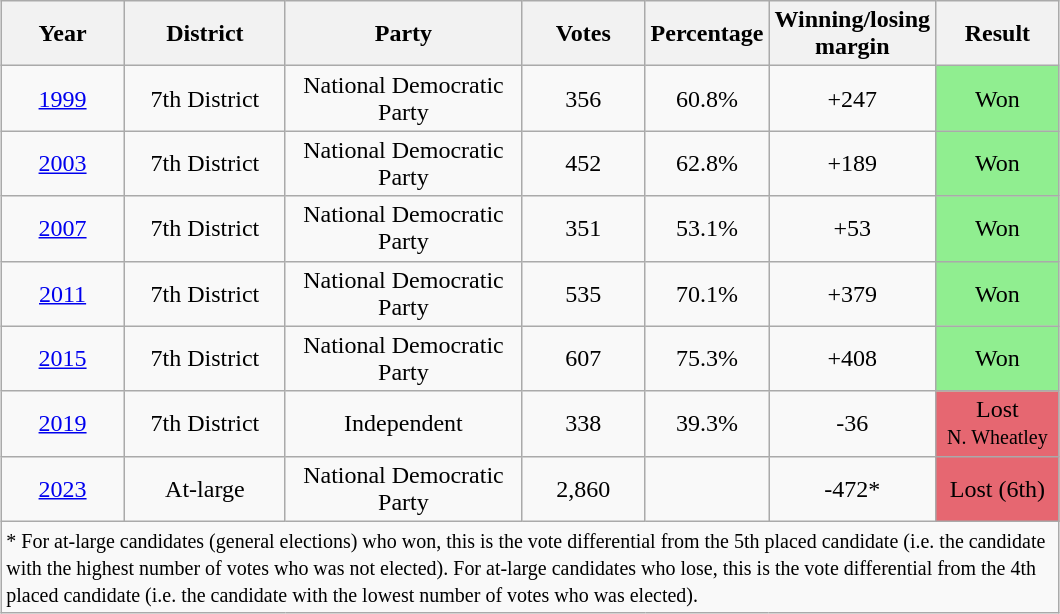<table class="wikitable" style="margin: 1em auto 1em auto">
<tr>
<th align="center" width="75">Year</th>
<th align="center" width="100">District</th>
<th align="center" width="150">Party</th>
<th align="center" width="75">Votes</th>
<th align="center" width="75">Percentage</th>
<th align="center" width="75">Winning/losing margin</th>
<th align="center" width="75">Result</th>
</tr>
<tr>
<td align="center"><a href='#'>1999</a></td>
<td align="center">7th District</td>
<td align="center">National Democratic Party</td>
<td align="center">356</td>
<td align="center">60.8%</td>
<td align="center">+247</td>
<td align="center" style="background: #90EE90;">Won</td>
</tr>
<tr>
<td align="center"><a href='#'>2003</a></td>
<td align="center">7th District</td>
<td align="center">National Democratic Party</td>
<td align="center">452</td>
<td align="center">62.8%</td>
<td align="center">+189</td>
<td align="center" style="background: #90EE90;">Won</td>
</tr>
<tr>
<td align="center"><a href='#'>2007</a></td>
<td align="center">7th District</td>
<td align="center">National Democratic Party</td>
<td align="center">351</td>
<td align="center">53.1%</td>
<td align="center">+53</td>
<td align="center" style="background: #90EE90;">Won</td>
</tr>
<tr>
<td align="center"><a href='#'>2011</a></td>
<td align="center">7th District</td>
<td align="center">National Democratic Party</td>
<td align="center">535</td>
<td align="center">70.1%</td>
<td align="center">+379</td>
<td align="center" style="background: #90EE90;">Won</td>
</tr>
<tr>
<td align="center"><a href='#'>2015</a></td>
<td align="center">7th District</td>
<td align="center">National Democratic Party</td>
<td align="center">607</td>
<td align="center">75.3%</td>
<td align="center">+408</td>
<td align="center" style="background: #90EE90;">Won</td>
</tr>
<tr>
<td align="center"><a href='#'>2019</a></td>
<td align="center">7th District</td>
<td align="center">Independent</td>
<td align="center">338</td>
<td align="center">39.3%</td>
<td align="center">-36</td>
<td align="center" style="background: #E66771;">Lost<br><small>N. Wheatley</small></td>
</tr>
<tr>
<td align="center"><a href='#'>2023</a></td>
<td align="center">At-large</td>
<td align="center">National Democratic Party</td>
<td align="center">2,860</td>
<td align="center"></td>
<td align="center">-472*</td>
<td align="center" style="background: #E66771;">Lost (6th)</td>
</tr>
<tr>
<td colspan=7><small>* For at-large candidates (general elections) who won, this is the vote differential from the 5th placed candidate (i.e. the candidate with the highest number of votes who was not elected). For at-large candidates who lose, this is the vote differential from the 4th placed candidate (i.e. the candidate with the lowest number of votes who was elected).</small></td>
</tr>
</table>
